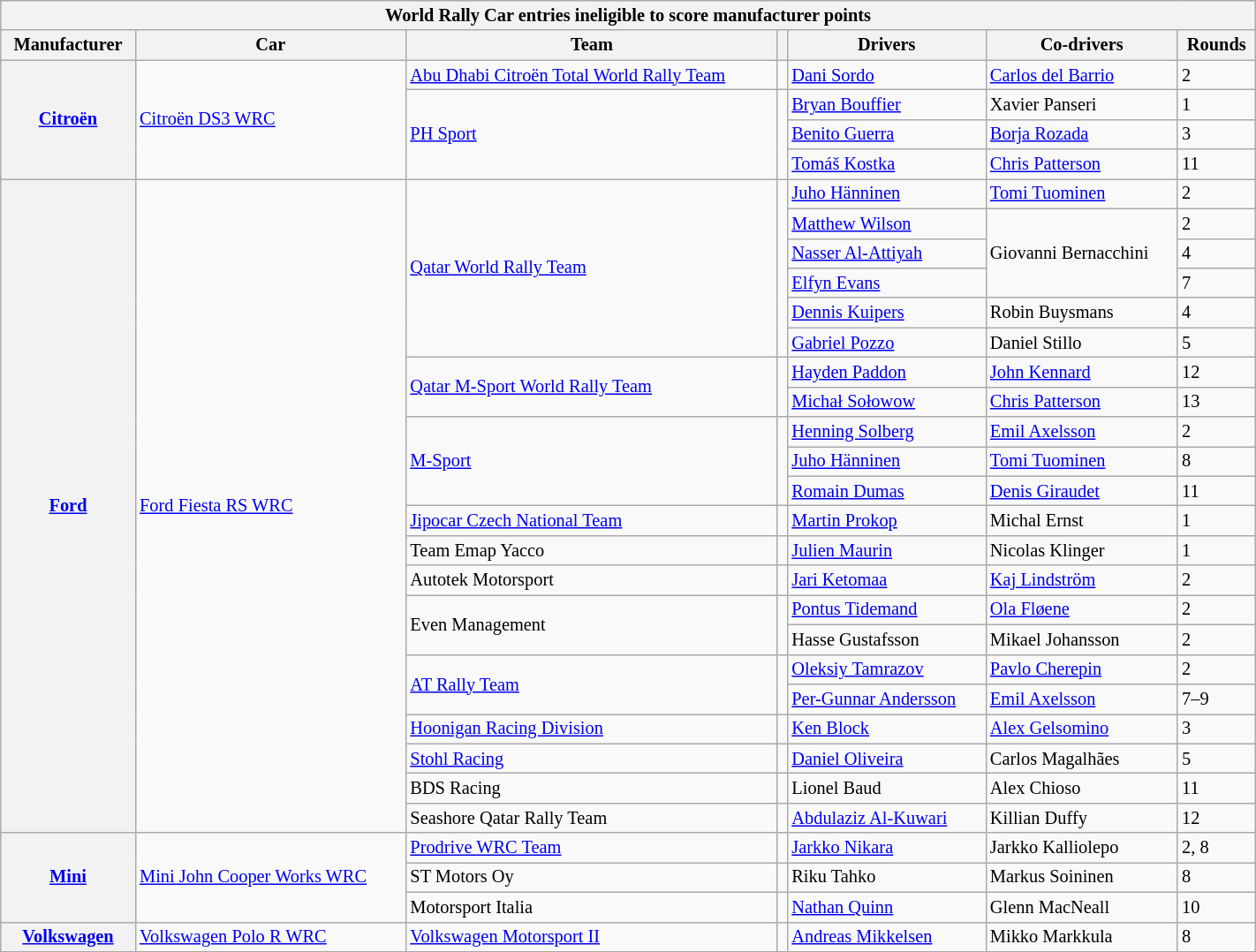<table class="wikitable" width=75% style="font-size: 85%; max-width: 950px">
<tr>
<th colspan=7>World Rally Car entries ineligible to score manufacturer points</th>
</tr>
<tr>
<th>Manufacturer</th>
<th>Car</th>
<th>Team</th>
<th></th>
<th>Drivers</th>
<th>Co-drivers</th>
<th>Rounds</th>
</tr>
<tr>
<th rowspan=4 nowrap><a href='#'>Citroën</a></th>
<td rowspan=4><a href='#'>Citroën DS3 WRC</a></td>
<td nowrap> <a href='#'>Abu Dhabi Citroën Total World Rally Team</a></td>
<td align="center"></td>
<td nowrap> <a href='#'>Dani Sordo</a></td>
<td nowrap> <a href='#'>Carlos del Barrio</a></td>
<td>2</td>
</tr>
<tr>
<td rowspan="3" nowrap> <a href='#'>PH Sport</a></td>
<td rowspan="3" align="center"></td>
<td nowrap> <a href='#'>Bryan Bouffier</a></td>
<td nowrap> Xavier Panseri</td>
<td>1</td>
</tr>
<tr>
<td nowrap> <a href='#'>Benito Guerra</a></td>
<td nowrap> <a href='#'>Borja Rozada</a></td>
<td>3</td>
</tr>
<tr>
<td nowrap> <a href='#'>Tomáš Kostka</a></td>
<td nowrap> <a href='#'>Chris Patterson</a></td>
<td>11</td>
</tr>
<tr>
<th rowspan=22><a href='#'>Ford</a></th>
<td rowspan=22><a href='#'>Ford Fiesta RS WRC</a></td>
<td rowspan=6 nowrap> <a href='#'>Qatar World Rally Team</a></td>
<td rowspan="6" align="center"></td>
<td nowrap> <a href='#'>Juho Hänninen</a></td>
<td nowrap> <a href='#'>Tomi Tuominen</a></td>
<td>2</td>
</tr>
<tr>
<td nowrap> <a href='#'>Matthew Wilson</a></td>
<td rowspan=3 nowrap> Giovanni Bernacchini</td>
<td>2</td>
</tr>
<tr>
<td nowrap> <a href='#'>Nasser Al-Attiyah</a></td>
<td>4</td>
</tr>
<tr>
<td nowrap> <a href='#'>Elfyn Evans</a></td>
<td>7</td>
</tr>
<tr>
<td nowrap> <a href='#'>Dennis Kuipers</a></td>
<td nowrap> Robin Buysmans</td>
<td>4</td>
</tr>
<tr>
<td nowrap> <a href='#'>Gabriel Pozzo</a></td>
<td nowrap> Daniel Stillo</td>
<td>5</td>
</tr>
<tr>
<td rowspan=2> <a href='#'>Qatar M-Sport World Rally Team</a></td>
<td rowspan="2"  align="center"></td>
<td nowrap> <a href='#'>Hayden Paddon</a></td>
<td nowrap> <a href='#'>John Kennard</a></td>
<td>12</td>
</tr>
<tr>
<td nowrap> <a href='#'>Michał Sołowow</a></td>
<td nowrap> <a href='#'>Chris Patterson</a></td>
<td>13</td>
</tr>
<tr>
<td rowspan="3" nowrap> <a href='#'>M-Sport</a></td>
<td rowspan="3" align="center"></td>
<td nowrap> <a href='#'>Henning Solberg</a></td>
<td nowrap> <a href='#'>Emil Axelsson</a></td>
<td>2</td>
</tr>
<tr>
<td nowrap> <a href='#'>Juho Hänninen</a></td>
<td nowrap> <a href='#'>Tomi Tuominen</a></td>
<td>8</td>
</tr>
<tr>
<td nowrap> <a href='#'>Romain Dumas</a></td>
<td nowrap> <a href='#'>Denis Giraudet</a></td>
<td>11</td>
</tr>
<tr>
<td nowrap> <a href='#'>Jipocar Czech National Team</a></td>
<td align=center></td>
<td nowrap> <a href='#'>Martin Prokop</a></td>
<td nowrap> Michal Ernst</td>
<td>1</td>
</tr>
<tr>
<td nowrap> Team Emap Yacco</td>
<td align=center></td>
<td nowrap> <a href='#'>Julien Maurin</a></td>
<td nowrap> Nicolas Klinger</td>
<td>1</td>
</tr>
<tr>
<td nowrap> Autotek Motorsport</td>
<td align=center></td>
<td nowrap> <a href='#'>Jari Ketomaa</a></td>
<td nowrap> <a href='#'>Kaj Lindström</a></td>
<td>2</td>
</tr>
<tr>
<td rowspan="2" nowrap> Even Management</td>
<td rowspan="2" align=center></td>
<td nowrap> <a href='#'>Pontus Tidemand</a></td>
<td nowrap> <a href='#'>Ola Fløene</a></td>
<td>2</td>
</tr>
<tr>
<td nowrap> Hasse Gustafsson</td>
<td nowrap> Mikael Johansson</td>
<td>2</td>
</tr>
<tr>
<td rowspan="2" nowrap> <a href='#'>AT Rally Team</a></td>
<td rowspan="2" align="center"></td>
<td nowrap> <a href='#'>Oleksiy Tamrazov</a></td>
<td nowrap> <a href='#'>Pavlo Cherepin</a></td>
<td>2</td>
</tr>
<tr>
<td nowrap> <a href='#'>Per-Gunnar Andersson</a></td>
<td nowrap> <a href='#'>Emil Axelsson</a></td>
<td>7–9</td>
</tr>
<tr>
<td nowrap> <a href='#'>Hoonigan Racing Division</a></td>
<td align=center></td>
<td nowrap> <a href='#'>Ken Block</a></td>
<td nowrap> <a href='#'>Alex Gelsomino</a></td>
<td>3</td>
</tr>
<tr>
<td nowrap> <a href='#'>Stohl Racing</a></td>
<td align=center></td>
<td nowrap> <a href='#'>Daniel Oliveira</a></td>
<td nowrap> Carlos Magalhães</td>
<td>5</td>
</tr>
<tr>
<td nowrap> BDS Racing</td>
<td align=center></td>
<td nowrap> Lionel Baud</td>
<td nowrap> Alex Chioso</td>
<td>11</td>
</tr>
<tr>
<td nowrap> Seashore Qatar Rally Team</td>
<td align=center></td>
<td nowrap> <a href='#'>Abdulaziz Al-Kuwari</a></td>
<td nowrap> Killian Duffy</td>
<td>12</td>
</tr>
<tr>
<th rowspan=3><a href='#'>Mini</a></th>
<td rowspan=3 nowrap><a href='#'>Mini John Cooper Works WRC</a></td>
<td nowrap> <a href='#'>Prodrive WRC Team</a></td>
<td align="center"></td>
<td nowrap> <a href='#'>Jarkko Nikara</a></td>
<td nowrap> Jarkko Kalliolepo</td>
<td>2, 8</td>
</tr>
<tr>
<td nowrap> ST Motors Oy</td>
<td align="center"></td>
<td nowrap> Riku Tahko</td>
<td nowrap> Markus Soininen</td>
<td>8</td>
</tr>
<tr>
<td nowrap> Motorsport Italia</td>
<td align="center"></td>
<td nowrap> <a href='#'>Nathan Quinn</a></td>
<td nowrap> Glenn MacNeall</td>
<td>10</td>
</tr>
<tr>
<th><a href='#'>Volkswagen</a></th>
<td><a href='#'>Volkswagen Polo R WRC</a></td>
<td> <a href='#'>Volkswagen Motorsport II</a></td>
<td align="center"></td>
<td nowrap> <a href='#'>Andreas Mikkelsen</a></td>
<td nowrap> Mikko Markkula</td>
<td>8</td>
</tr>
<tr>
</tr>
</table>
